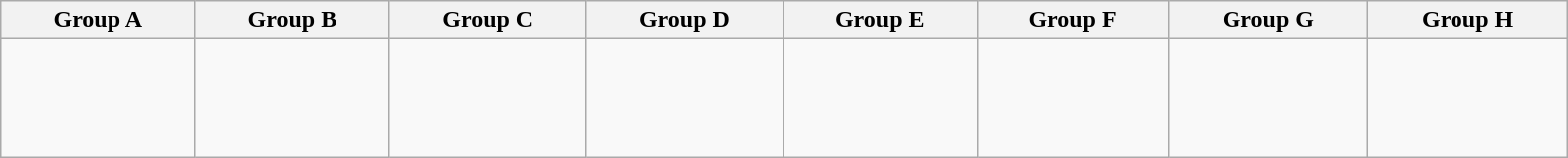<table class="wikitable" width="1050">
<tr>
<th>Group A</th>
<th>Group B</th>
<th>Group C</th>
<th>Group D</th>
<th>Group E</th>
<th>Group F</th>
<th>Group G</th>
<th>Group H</th>
</tr>
<tr>
<td><br><br><br></td>
<td><br><br><br></td>
<td><br><br><br><br></td>
<td><br><br><br></td>
<td><br><br><br></td>
<td><br><br><br><br></td>
<td><br><br><br></td>
<td><br><br><br></td>
</tr>
</table>
